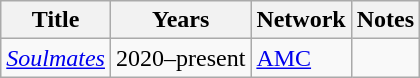<table class="wikitable sortable">
<tr>
<th>Title</th>
<th>Years</th>
<th>Network</th>
<th>Notes</th>
</tr>
<tr>
<td><em><a href='#'>Soulmates</a></em></td>
<td>2020–present</td>
<td><a href='#'>AMC</a></td>
<td></td>
</tr>
</table>
